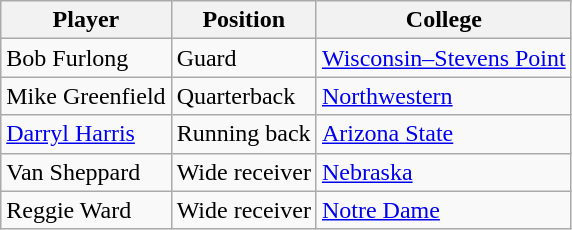<table class="wikitable">
<tr>
<th>Player</th>
<th>Position</th>
<th>College</th>
</tr>
<tr>
<td>Bob Furlong</td>
<td>Guard</td>
<td><a href='#'>Wisconsin–Stevens Point</a></td>
</tr>
<tr>
<td>Mike Greenfield</td>
<td>Quarterback</td>
<td><a href='#'>Northwestern</a></td>
</tr>
<tr>
<td><a href='#'>Darryl Harris</a></td>
<td>Running back</td>
<td><a href='#'>Arizona State</a></td>
</tr>
<tr>
<td>Van Sheppard</td>
<td>Wide receiver</td>
<td><a href='#'>Nebraska</a></td>
</tr>
<tr>
<td>Reggie Ward</td>
<td>Wide receiver</td>
<td><a href='#'>Notre Dame</a></td>
</tr>
</table>
